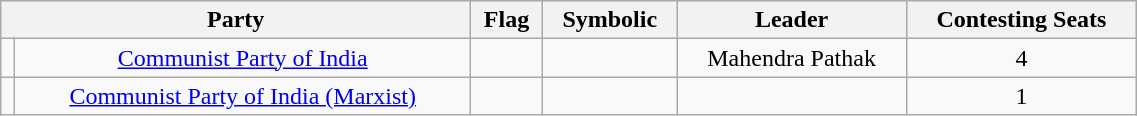<table class="wikitable" width="60%" style="text-align:center">
<tr>
<th colspan="2">Party</th>
<th>Flag</th>
<th>Symbolic</th>
<th>Leader</th>
<th>Contesting Seats</th>
</tr>
<tr>
<td></td>
<td><a href='#'>Communist Party of India</a></td>
<td></td>
<td></td>
<td>Mahendra Pathak</td>
<td>4</td>
</tr>
<tr>
<td></td>
<td><a href='#'>Communist Party of India (Marxist)</a></td>
<td></td>
<td></td>
<td></td>
<td>1</td>
</tr>
</table>
